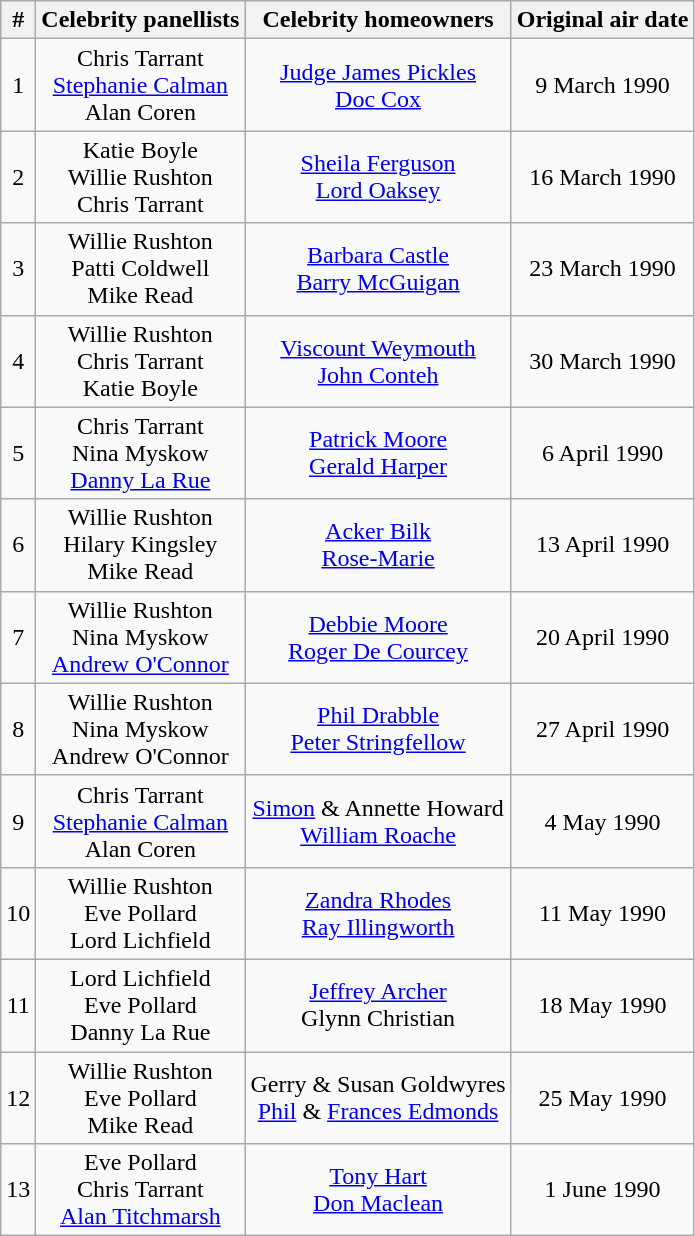<table class="wikitable" style="text-align:center">
<tr>
<th>#</th>
<th>Celebrity panellists</th>
<th>Celebrity homeowners</th>
<th>Original air date</th>
</tr>
<tr>
<td>1</td>
<td>Chris Tarrant<br><a href='#'>Stephanie Calman</a><br>Alan Coren</td>
<td><a href='#'>Judge James Pickles</a><br><a href='#'>Doc Cox</a></td>
<td>9 March 1990</td>
</tr>
<tr>
<td>2</td>
<td>Katie Boyle<br>Willie Rushton<br>Chris Tarrant</td>
<td><a href='#'>Sheila Ferguson</a><br><a href='#'>Lord Oaksey</a></td>
<td>16 March 1990</td>
</tr>
<tr>
<td>3</td>
<td>Willie Rushton<br>Patti Coldwell<br>Mike Read</td>
<td><a href='#'>Barbara Castle</a><br><a href='#'>Barry McGuigan</a></td>
<td>23 March 1990</td>
</tr>
<tr>
<td>4</td>
<td>Willie Rushton<br>Chris Tarrant<br>Katie Boyle</td>
<td><a href='#'>Viscount Weymouth</a><br><a href='#'>John Conteh</a></td>
<td>30 March 1990</td>
</tr>
<tr>
<td>5</td>
<td>Chris Tarrant<br>Nina Myskow<br><a href='#'>Danny La Rue</a></td>
<td><a href='#'>Patrick Moore</a><br><a href='#'>Gerald Harper</a></td>
<td>6 April 1990</td>
</tr>
<tr>
<td>6</td>
<td>Willie Rushton<br>Hilary Kingsley<br>Mike Read</td>
<td><a href='#'>Acker Bilk</a><br><a href='#'>Rose-Marie</a></td>
<td>13 April 1990</td>
</tr>
<tr>
<td>7</td>
<td>Willie Rushton<br>Nina Myskow<br><a href='#'>Andrew O'Connor</a></td>
<td><a href='#'>Debbie Moore</a><br><a href='#'>Roger De Courcey</a></td>
<td>20 April 1990</td>
</tr>
<tr>
<td>8</td>
<td>Willie Rushton<br>Nina Myskow<br>Andrew O'Connor</td>
<td><a href='#'>Phil Drabble</a><br><a href='#'>Peter Stringfellow</a></td>
<td>27 April 1990</td>
</tr>
<tr>
<td>9</td>
<td>Chris Tarrant<br><a href='#'>Stephanie Calman</a><br>Alan Coren</td>
<td><a href='#'>Simon</a> & Annette Howard<br><a href='#'>William Roache</a></td>
<td>4 May 1990</td>
</tr>
<tr>
<td>10</td>
<td>Willie Rushton<br>Eve Pollard<br>Lord Lichfield</td>
<td><a href='#'>Zandra Rhodes</a><br><a href='#'>Ray Illingworth</a></td>
<td>11 May 1990</td>
</tr>
<tr>
<td>11</td>
<td>Lord Lichfield<br>Eve Pollard<br>Danny La Rue</td>
<td><a href='#'>Jeffrey Archer</a><br>Glynn Christian</td>
<td>18 May 1990</td>
</tr>
<tr>
<td>12</td>
<td>Willie Rushton<br>Eve Pollard<br>Mike Read</td>
<td>Gerry & Susan Goldwyres<br><a href='#'>Phil</a> & <a href='#'>Frances Edmonds</a></td>
<td>25 May 1990</td>
</tr>
<tr>
<td>13</td>
<td>Eve Pollard<br>Chris Tarrant<br><a href='#'>Alan Titchmarsh</a></td>
<td><a href='#'>Tony Hart</a><br><a href='#'>Don Maclean</a></td>
<td>1 June 1990</td>
</tr>
</table>
